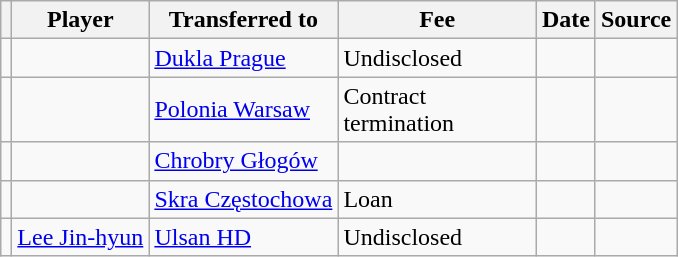<table class="wikitable plainrowheaders sortable">
<tr>
<th></th>
<th scope="col">Player</th>
<th>Transferred to</th>
<th style="width: 125px;">Fee</th>
<th scope="col">Date</th>
<th scope="col">Source</th>
</tr>
<tr>
<td align="center"></td>
<td> </td>
<td> <a href='#'>Dukla Prague</a></td>
<td>Undisclosed</td>
<td></td>
<td></td>
</tr>
<tr>
<td align="center"></td>
<td> </td>
<td> <a href='#'>Polonia Warsaw</a></td>
<td>Contract termination</td>
<td></td>
<td></td>
</tr>
<tr>
<td align="center"></td>
<td> </td>
<td> <a href='#'>Chrobry Głogów</a></td>
<td></td>
<td></td>
<td></td>
</tr>
<tr>
<td align="center"></td>
<td> </td>
<td> <a href='#'>Skra Częstochowa</a></td>
<td>Loan</td>
<td></td>
<td></td>
</tr>
<tr>
<td align="center"></td>
<td> <a href='#'>Lee Jin-hyun</a></td>
<td> <a href='#'>Ulsan HD</a></td>
<td>Undisclosed</td>
<td></td>
<td></td>
</tr>
</table>
